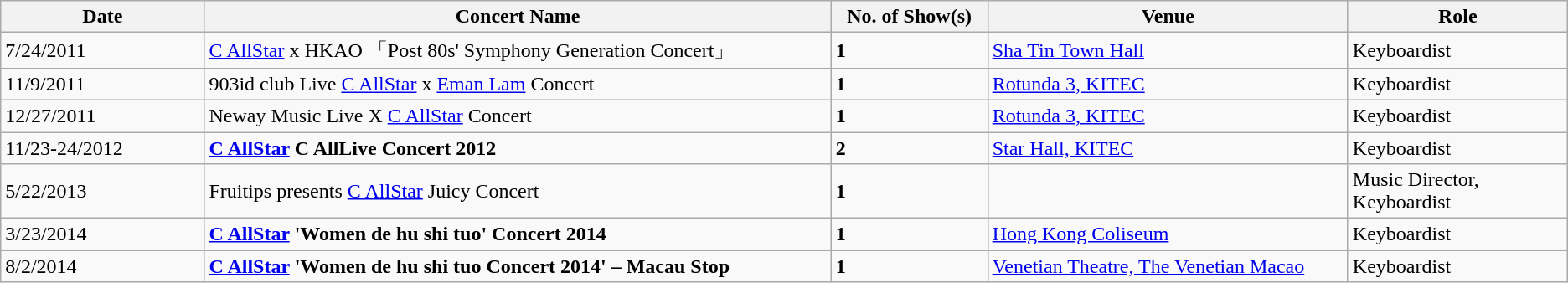<table class="wikitable">
<tr>
<th style="width:13%">Date</th>
<th style="width:40%">Concert Name</th>
<th style="width:10%">No. of Show(s)</th>
<th style="width:23%">Venue</th>
<th style="width:14%">Role</th>
</tr>
<tr>
<td>7/24/2011</td>
<td><a href='#'>C AllStar</a> x HKAO 「Post 80s' Symphony Generation Concert」</td>
<td><strong>1</strong></td>
<td><a href='#'>Sha Tin Town Hall</a></td>
<td>Keyboardist</td>
</tr>
<tr>
<td>11/9/2011</td>
<td>903id club Live <a href='#'>C AllStar</a> x <a href='#'>Eman Lam</a> Concert </td>
<td><strong>1</strong></td>
<td><a href='#'>Rotunda 3, KITEC</a></td>
<td>Keyboardist</td>
</tr>
<tr>
<td>12/27/2011</td>
<td>Neway Music Live X <a href='#'>C AllStar</a> Concert </td>
<td><strong>1</strong></td>
<td><a href='#'>Rotunda 3, KITEC</a></td>
<td>Keyboardist</td>
</tr>
<tr>
<td>11/23-24/2012</td>
<td><strong><a href='#'>C AllStar</a> C AllLive Concert 2012</strong> </td>
<td><strong>2</strong></td>
<td><a href='#'>Star Hall, KITEC</a></td>
<td>Keyboardist</td>
</tr>
<tr>
<td>5/22/2013</td>
<td>Fruitips presents <a href='#'>C AllStar</a> Juicy Concert </td>
<td><strong>1</strong></td>
<td></td>
<td>Music Director, Keyboardist</td>
</tr>
<tr>
<td>3/23/2014</td>
<td><strong><a href='#'>C AllStar</a> 'Women de hu shi tuo' Concert 2014</strong> </td>
<td><strong>1</strong></td>
<td><a href='#'>Hong Kong Coliseum</a></td>
<td>Keyboardist</td>
</tr>
<tr>
<td>8/2/2014</td>
<td><strong><a href='#'>C AllStar</a> 'Women de hu shi tuo  Concert 2014' – Macau Stop</strong></td>
<td><strong>1</strong></td>
<td><a href='#'>Venetian Theatre, The Venetian Macao</a></td>
<td>Keyboardist</td>
</tr>
</table>
